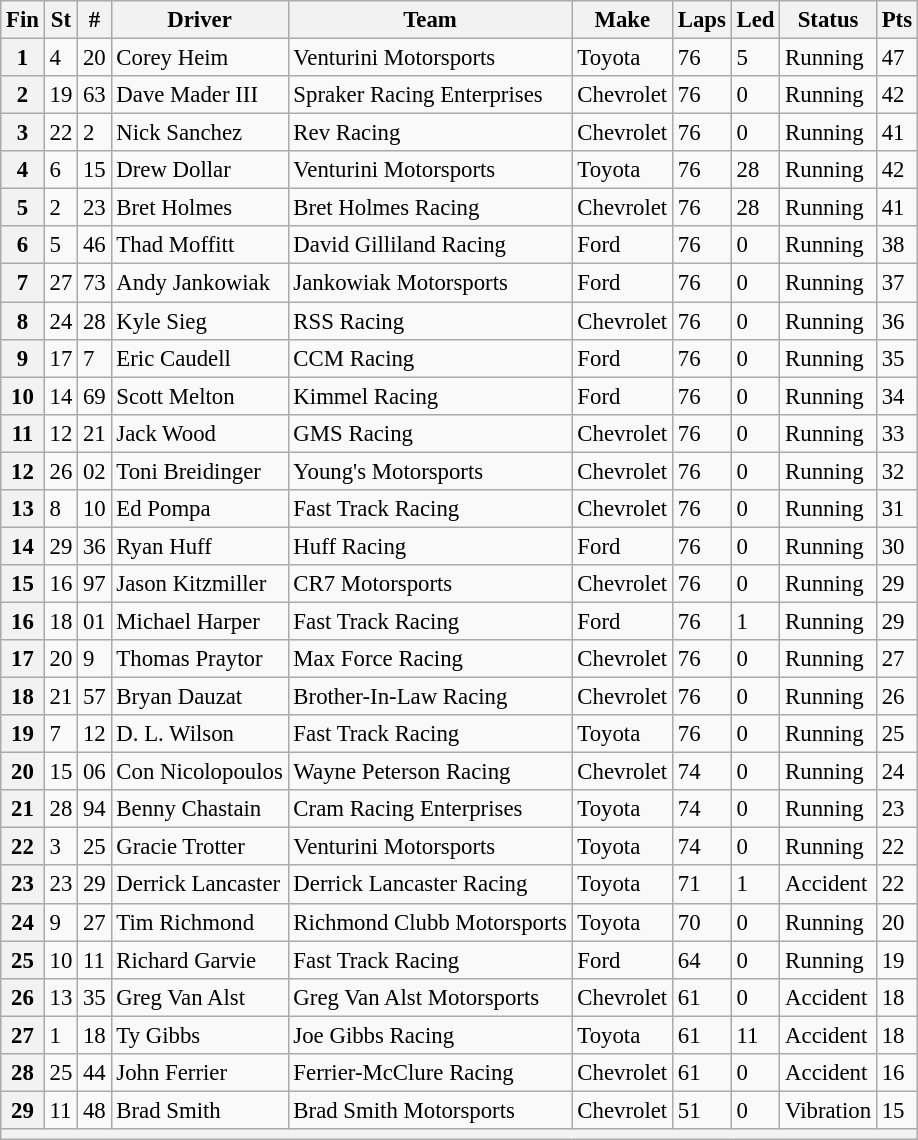<table class="wikitable sortable" style="font-size:95%">
<tr>
<th>Fin</th>
<th>St</th>
<th>#</th>
<th>Driver</th>
<th>Team</th>
<th>Make</th>
<th>Laps</th>
<th>Led</th>
<th>Status</th>
<th>Pts</th>
</tr>
<tr>
<th>1</th>
<td>4</td>
<td>20</td>
<td>Corey Heim</td>
<td>Venturini Motorsports</td>
<td>Toyota</td>
<td>76</td>
<td>5</td>
<td>Running</td>
<td>47</td>
</tr>
<tr>
<th>2</th>
<td>19</td>
<td>63</td>
<td>Dave Mader III</td>
<td>Spraker Racing Enterprises</td>
<td>Chevrolet</td>
<td>76</td>
<td>0</td>
<td>Running</td>
<td>42</td>
</tr>
<tr>
<th>3</th>
<td>22</td>
<td>2</td>
<td>Nick Sanchez</td>
<td>Rev Racing</td>
<td>Chevrolet</td>
<td>76</td>
<td>0</td>
<td>Running</td>
<td>41</td>
</tr>
<tr>
<th>4</th>
<td>6</td>
<td>15</td>
<td>Drew Dollar</td>
<td>Venturini Motorsports</td>
<td>Toyota</td>
<td>76</td>
<td>28</td>
<td>Running</td>
<td>42</td>
</tr>
<tr>
<th>5</th>
<td>2</td>
<td>23</td>
<td>Bret Holmes</td>
<td>Bret Holmes Racing</td>
<td>Chevrolet</td>
<td>76</td>
<td>28</td>
<td>Running</td>
<td>41</td>
</tr>
<tr>
<th>6</th>
<td>5</td>
<td>46</td>
<td>Thad Moffitt</td>
<td>David Gilliland Racing</td>
<td>Ford</td>
<td>76</td>
<td>0</td>
<td>Running</td>
<td>38</td>
</tr>
<tr>
<th>7</th>
<td>27</td>
<td>73</td>
<td>Andy Jankowiak</td>
<td>Jankowiak Motorsports</td>
<td>Ford</td>
<td>76</td>
<td>0</td>
<td>Running</td>
<td>37</td>
</tr>
<tr>
<th>8</th>
<td>24</td>
<td>28</td>
<td>Kyle Sieg</td>
<td>RSS Racing</td>
<td>Chevrolet</td>
<td>76</td>
<td>0</td>
<td>Running</td>
<td>36</td>
</tr>
<tr>
<th>9</th>
<td>17</td>
<td>7</td>
<td>Eric Caudell</td>
<td>CCM Racing</td>
<td>Ford</td>
<td>76</td>
<td>0</td>
<td>Running</td>
<td>35</td>
</tr>
<tr>
<th>10</th>
<td>14</td>
<td>69</td>
<td>Scott Melton</td>
<td>Kimmel Racing</td>
<td>Ford</td>
<td>76</td>
<td>0</td>
<td>Running</td>
<td>34</td>
</tr>
<tr>
<th>11</th>
<td>12</td>
<td>21</td>
<td>Jack Wood</td>
<td>GMS Racing</td>
<td>Chevrolet</td>
<td>76</td>
<td>0</td>
<td>Running</td>
<td>33</td>
</tr>
<tr>
<th>12</th>
<td>26</td>
<td>02</td>
<td>Toni Breidinger</td>
<td>Young's Motorsports</td>
<td>Chevrolet</td>
<td>76</td>
<td>0</td>
<td>Running</td>
<td>32</td>
</tr>
<tr>
<th>13</th>
<td>8</td>
<td>10</td>
<td>Ed Pompa</td>
<td>Fast Track Racing</td>
<td>Chevrolet</td>
<td>76</td>
<td>0</td>
<td>Running</td>
<td>31</td>
</tr>
<tr>
<th>14</th>
<td>29</td>
<td>36</td>
<td>Ryan Huff</td>
<td>Huff Racing</td>
<td>Ford</td>
<td>76</td>
<td>0</td>
<td>Running</td>
<td>30</td>
</tr>
<tr>
<th>15</th>
<td>16</td>
<td>97</td>
<td>Jason Kitzmiller</td>
<td>CR7 Motorsports</td>
<td>Chevrolet</td>
<td>76</td>
<td>0</td>
<td>Running</td>
<td>29</td>
</tr>
<tr>
<th>16</th>
<td>18</td>
<td>01</td>
<td>Michael Harper</td>
<td>Fast Track Racing</td>
<td>Ford</td>
<td>76</td>
<td>1</td>
<td>Running</td>
<td>29</td>
</tr>
<tr>
<th>17</th>
<td>20</td>
<td>9</td>
<td>Thomas Praytor</td>
<td>Max Force Racing</td>
<td>Chevrolet</td>
<td>76</td>
<td>0</td>
<td>Running</td>
<td>27</td>
</tr>
<tr>
<th>18</th>
<td>21</td>
<td>57</td>
<td>Bryan Dauzat</td>
<td>Brother-In-Law Racing</td>
<td>Chevrolet</td>
<td>76</td>
<td>0</td>
<td>Running</td>
<td>26</td>
</tr>
<tr>
<th>19</th>
<td>7</td>
<td>12</td>
<td>D. L. Wilson</td>
<td>Fast Track Racing</td>
<td>Toyota</td>
<td>76</td>
<td>0</td>
<td>Running</td>
<td>25</td>
</tr>
<tr>
<th>20</th>
<td>15</td>
<td>06</td>
<td>Con Nicolopoulos</td>
<td>Wayne Peterson Racing</td>
<td>Chevrolet</td>
<td>74</td>
<td>0</td>
<td>Running</td>
<td>24</td>
</tr>
<tr>
<th>21</th>
<td>28</td>
<td>94</td>
<td>Benny Chastain</td>
<td>Cram Racing Enterprises</td>
<td>Toyota</td>
<td>74</td>
<td>0</td>
<td>Running</td>
<td>23</td>
</tr>
<tr>
<th>22</th>
<td>3</td>
<td>25</td>
<td>Gracie Trotter</td>
<td>Venturini Motorsports</td>
<td>Toyota</td>
<td>74</td>
<td>0</td>
<td>Running</td>
<td>22</td>
</tr>
<tr>
<th>23</th>
<td>23</td>
<td>29</td>
<td>Derrick Lancaster</td>
<td>Derrick Lancaster Racing</td>
<td>Toyota</td>
<td>71</td>
<td>1</td>
<td>Accident</td>
<td>22</td>
</tr>
<tr>
<th>24</th>
<td>9</td>
<td>27</td>
<td>Tim Richmond</td>
<td>Richmond Clubb Motorsports</td>
<td>Toyota</td>
<td>70</td>
<td>0</td>
<td>Running</td>
<td>20</td>
</tr>
<tr>
<th>25</th>
<td>10</td>
<td>11</td>
<td>Richard Garvie</td>
<td>Fast Track Racing</td>
<td>Ford</td>
<td>64</td>
<td>0</td>
<td>Running</td>
<td>19</td>
</tr>
<tr>
<th>26</th>
<td>13</td>
<td>35</td>
<td>Greg Van Alst</td>
<td>Greg Van Alst Motorsports</td>
<td>Chevrolet</td>
<td>61</td>
<td>0</td>
<td>Accident</td>
<td>18</td>
</tr>
<tr>
<th>27</th>
<td>1</td>
<td>18</td>
<td>Ty Gibbs</td>
<td>Joe Gibbs Racing</td>
<td>Toyota</td>
<td>61</td>
<td>11</td>
<td>Accident</td>
<td>18</td>
</tr>
<tr>
<th>28</th>
<td>25</td>
<td>44</td>
<td>John Ferrier</td>
<td>Ferrier-McClure Racing</td>
<td>Chevrolet</td>
<td>61</td>
<td>0</td>
<td>Accident</td>
<td>16</td>
</tr>
<tr>
<th>29</th>
<td>11</td>
<td>48</td>
<td>Brad Smith</td>
<td>Brad Smith Motorsports</td>
<td>Chevrolet</td>
<td>51</td>
<td>0</td>
<td>Vibration</td>
<td>15</td>
</tr>
<tr>
<th colspan="10"></th>
</tr>
</table>
